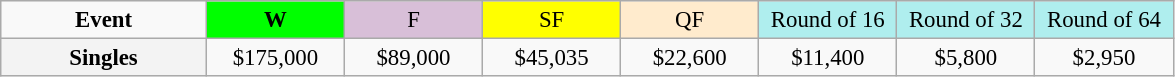<table class=wikitable style=font-size:95%;text-align:center>
<tr>
<td style="width:130px"><strong>Event</strong></td>
<td style="width:85px; background:lime"><strong>W</strong></td>
<td style="width:85px; background:thistle">F</td>
<td style="width:85px; background:#ffff00">SF</td>
<td style="width:85px; background:#ffebcd">QF</td>
<td style="width:85px; background:#afeeee">Round of 16</td>
<td style="width:85px; background:#afeeee">Round of 32</td>
<td style="width:85px; background:#afeeee">Round of 64</td>
</tr>
<tr>
<th style=background:#f3f3f3>Singles</th>
<td>$175,000</td>
<td>$89,000</td>
<td>$45,035</td>
<td>$22,600</td>
<td>$11,400</td>
<td>$5,800</td>
<td>$2,950</td>
</tr>
</table>
